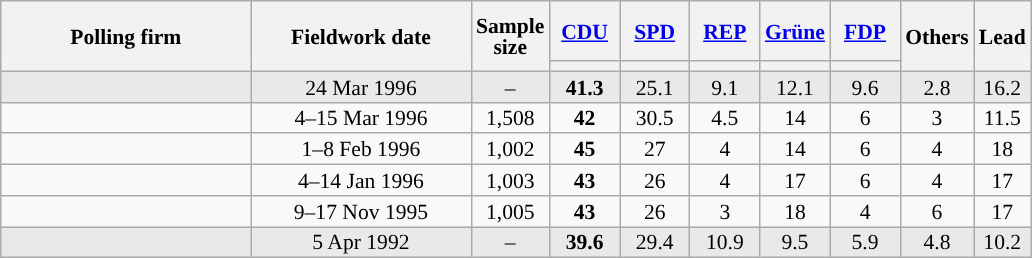<table class="wikitable sortable" style="text-align:center;font-size:90%;line-height:14px;">
<tr style="height:40px;">
<th style="width:160px;" rowspan="2">Polling firm</th>
<th style="width:140px;" rowspan="2">Fieldwork date</th>
<th style="width:35px;" rowspan="2">Sample<br>size</th>
<th class="unsortable" style="width:40px;"><a href='#'>CDU</a></th>
<th class="unsortable" style="width:40px;"><a href='#'>SPD</a></th>
<th class="unsortable" style="width:40px;"><a href='#'>REP</a></th>
<th class="unsortable" style="width:40px;"><a href='#'>Grüne</a></th>
<th class="unsortable" style="width:40px;"><a href='#'>FDP</a></th>
<th class="unsortable" style="width:40px;" rowspan="2">Others</th>
<th style="width:30px;" rowspan="2">Lead</th>
</tr>
<tr>
<th style="background:"></th>
<th style="background:"></th>
<th style="background:"></th>
<th style="background:"></th>
<th style="background:"></th>
</tr>
<tr style="background:#E9E9E9;">
<td></td>
<td data-sort-value="1996-03-24">24 Mar 1996</td>
<td>–</td>
<td><strong>41.3</strong></td>
<td>25.1</td>
<td>9.1</td>
<td>12.1</td>
<td>9.6</td>
<td>2.8</td>
<td style="background:">16.2</td>
</tr>
<tr>
<td></td>
<td data-sort-value="1996-03-16">4–15 Mar 1996</td>
<td>1,508</td>
<td><strong>42</strong></td>
<td>30.5</td>
<td>4.5</td>
<td>14</td>
<td>6</td>
<td>3</td>
<td style="background:">11.5</td>
</tr>
<tr>
<td></td>
<td data-sort-value="1996-02-16">1–8 Feb 1996</td>
<td>1,002</td>
<td><strong>45</strong></td>
<td>27</td>
<td>4</td>
<td>14</td>
<td>6</td>
<td>4</td>
<td style="background:">18</td>
</tr>
<tr>
<td></td>
<td data-sort-value="1996-01-19">4–14 Jan 1996</td>
<td>1,003</td>
<td><strong>43</strong></td>
<td>26</td>
<td>4</td>
<td>17</td>
<td>6</td>
<td>4</td>
<td style="background:">17</td>
</tr>
<tr>
<td></td>
<td data-sort-value="1995-11-24">9–17 Nov 1995</td>
<td>1,005</td>
<td><strong>43</strong></td>
<td>26</td>
<td>3</td>
<td>18</td>
<td>4</td>
<td>6</td>
<td style="background:">17</td>
</tr>
<tr style="background:#E9E9E9;">
<td></td>
<td data-sort-value="1992-04-05">5 Apr 1992</td>
<td>–</td>
<td><strong>39.6</strong></td>
<td>29.4</td>
<td>10.9</td>
<td>9.5</td>
<td>5.9</td>
<td>4.8</td>
<td style="background:">10.2</td>
</tr>
</table>
